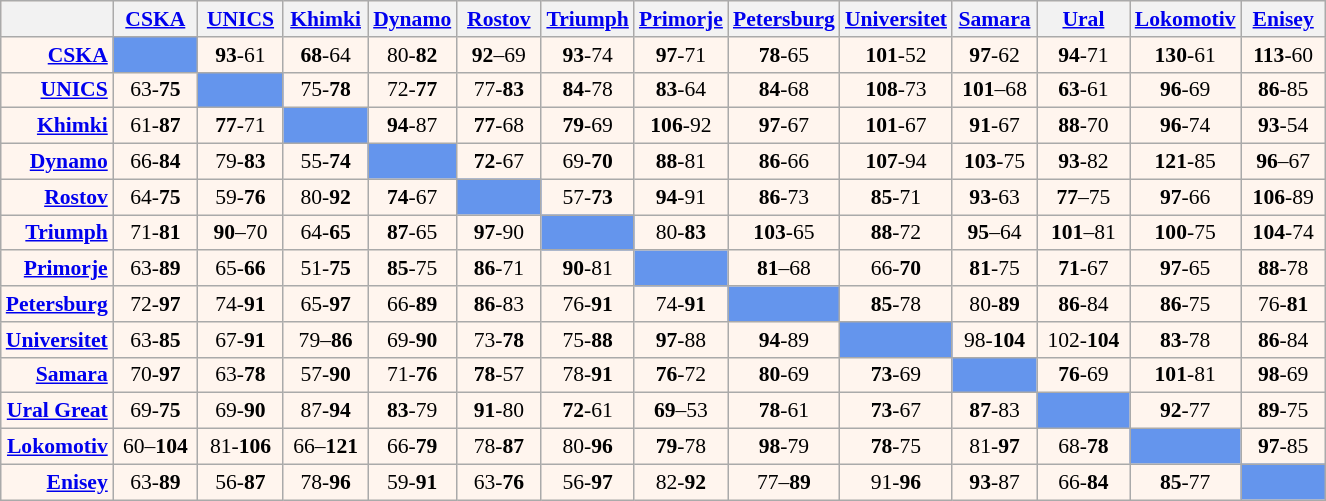<table cellspacing="0" cellpadding="3" style="background-color: #fff5ee; font-size: 90%; text-align: center" class="wikitable">
<tr>
<th></th>
<th width=50><a href='#'>CSKA</a></th>
<th width=50><a href='#'>UNICS</a></th>
<th width=50><a href='#'>Khimki</a></th>
<th width=50><a href='#'>Dynamo</a></th>
<th width=50><a href='#'>Rostov</a></th>
<th width=50><a href='#'>Triumph</a></th>
<th width=50><a href='#'>Primorje</a></th>
<th width=50><a href='#'>Petersburg</a></th>
<th width=50><a href='#'>Universitet</a></th>
<th width=50><a href='#'>Samara</a></th>
<th width=55><a href='#'>Ural</a></th>
<th width=50><a href='#'>Lokomotiv</a></th>
<th width=50><a href='#'>Enisey</a></th>
</tr>
<tr>
<td align=right><strong><a href='#'>CSKA</a></strong></td>
<td bgcolor="#6495ed"></td>
<td><strong>93</strong>-61</td>
<td><strong>68</strong>-64</td>
<td>80-<strong>82</strong></td>
<td><strong>92</strong>–69</td>
<td><strong>93</strong>-74</td>
<td><strong>97</strong>-71</td>
<td><strong>78</strong>-65</td>
<td><strong>101</strong>-52</td>
<td><strong>97</strong>-62</td>
<td><strong>94</strong>-71</td>
<td><strong>130</strong>-61</td>
<td><strong>113</strong>-60</td>
</tr>
<tr>
<td align=right><strong><a href='#'>UNICS</a></strong></td>
<td>63-<strong>75</strong></td>
<td bgcolor="#6495ed"></td>
<td>75-<strong>78</strong></td>
<td>72-<strong>77</strong></td>
<td>77-<strong>83</strong></td>
<td><strong>84</strong>-78</td>
<td><strong>83</strong>-64</td>
<td><strong>84</strong>-68</td>
<td><strong>108</strong>-73</td>
<td><strong>101</strong>–68</td>
<td><strong>63</strong>-61</td>
<td><strong>96</strong>-69</td>
<td><strong>86</strong>-85</td>
</tr>
<tr>
<td align=right><strong><a href='#'>Khimki</a></strong></td>
<td>61-<strong>87</strong></td>
<td><strong>77</strong>-71</td>
<td bgcolor="#6495ed"></td>
<td><strong>94</strong>-87</td>
<td><strong>77</strong>-68</td>
<td><strong>79</strong>-69</td>
<td><strong>106</strong>-92</td>
<td><strong>97</strong>-67</td>
<td><strong>101</strong>-67</td>
<td><strong>91</strong>-67</td>
<td><strong>88</strong>-70</td>
<td><strong>96</strong>-74</td>
<td><strong>93</strong>-54</td>
</tr>
<tr>
<td align=right><strong><a href='#'>Dynamo</a></strong></td>
<td>66-<strong>84</strong></td>
<td>79-<strong>83</strong></td>
<td>55-<strong>74</strong></td>
<td bgcolor="#6495ed"></td>
<td><strong>72</strong>-67</td>
<td>69-<strong>70</strong></td>
<td><strong>88</strong>-81</td>
<td><strong>86</strong>-66</td>
<td><strong>107</strong>-94</td>
<td><strong>103</strong>-75</td>
<td><strong>93</strong>-82</td>
<td><strong>121</strong>-85</td>
<td><strong>96</strong>–67</td>
</tr>
<tr>
<td align=right><strong><a href='#'>Rostov</a></strong></td>
<td>64-<strong>75</strong></td>
<td>59-<strong>76</strong></td>
<td>80-<strong>92</strong></td>
<td><strong>74</strong>-67</td>
<td bgcolor="#6495ed"></td>
<td>57-<strong>73</strong></td>
<td><strong>94</strong>-91</td>
<td><strong>86</strong>-73</td>
<td><strong>85</strong>-71</td>
<td><strong>93</strong>-63</td>
<td><strong>77</strong>–75</td>
<td><strong>97</strong>-66</td>
<td><strong>106</strong>-89</td>
</tr>
<tr>
<td align=right><strong><a href='#'>Triumph</a></strong></td>
<td>71-<strong>81</strong></td>
<td><strong>90</strong>–70</td>
<td>64-<strong>65</strong></td>
<td><strong>87</strong>-65</td>
<td><strong>97</strong>-90</td>
<td bgcolor="#6495ed"></td>
<td>80-<strong>83</strong></td>
<td><strong>103</strong>-65</td>
<td><strong>88</strong>-72</td>
<td><strong>95</strong>–64</td>
<td><strong>101</strong>–81</td>
<td><strong>100</strong>-75</td>
<td><strong>104</strong>-74</td>
</tr>
<tr>
<td align=right><strong><a href='#'>Primorje</a></strong></td>
<td>63-<strong>89</strong></td>
<td>65-<strong>66</strong></td>
<td>51-<strong>75</strong></td>
<td><strong>85</strong>-75</td>
<td><strong>86</strong>-71</td>
<td><strong>90</strong>-81</td>
<td bgcolor="#6495ed"></td>
<td><strong>81</strong>–68</td>
<td>66-<strong>70</strong></td>
<td><strong>81</strong>-75</td>
<td><strong>71</strong>-67</td>
<td><strong>97</strong>-65</td>
<td><strong>88</strong>-78</td>
</tr>
<tr>
<td align=right><strong><a href='#'>Petersburg</a> </strong></td>
<td>72-<strong>97</strong></td>
<td>74-<strong>91</strong></td>
<td>65-<strong>97</strong></td>
<td>66-<strong>89</strong></td>
<td><strong>86</strong>-83</td>
<td>76-<strong>91</strong></td>
<td>74-<strong>91</strong></td>
<td bgcolor="#6495ed"></td>
<td><strong>85</strong>-78</td>
<td>80-<strong>89</strong></td>
<td><strong>86</strong>-84</td>
<td><strong>86</strong>-75</td>
<td>76-<strong>81</strong></td>
</tr>
<tr>
<td align=right><strong><a href='#'>Universitet</a></strong></td>
<td>63-<strong>85</strong></td>
<td>67-<strong>91</strong></td>
<td>79–<strong>86</strong></td>
<td>69-<strong>90</strong></td>
<td>73-<strong>78</strong></td>
<td>75-<strong>88</strong></td>
<td><strong>97</strong>-88</td>
<td><strong>94</strong>-89</td>
<td bgcolor="#6495ed"></td>
<td>98-<strong>104</strong></td>
<td>102-<strong>104</strong></td>
<td><strong>83</strong>-78</td>
<td><strong>86</strong>-84</td>
</tr>
<tr>
<td align=right><strong><a href='#'>Samara</a></strong></td>
<td>70-<strong>97</strong></td>
<td>63-<strong>78</strong></td>
<td>57-<strong>90</strong></td>
<td>71-<strong>76</strong></td>
<td><strong>78</strong>-57</td>
<td>78-<strong>91</strong></td>
<td><strong>76</strong>-72</td>
<td><strong>80</strong>-69</td>
<td><strong>73</strong>-69</td>
<td bgcolor="#6495ed"></td>
<td><strong>76</strong>-69</td>
<td><strong>101</strong>-81</td>
<td><strong>98</strong>-69</td>
</tr>
<tr>
<td align=right><strong><a href='#'>Ural Great</a></strong></td>
<td>69-<strong>75</strong></td>
<td>69-<strong>90</strong></td>
<td>87-<strong>94</strong></td>
<td><strong>83</strong>-79</td>
<td><strong>91</strong>-80</td>
<td><strong>72</strong>-61</td>
<td><strong>69</strong>–53</td>
<td><strong>78</strong>-61</td>
<td><strong>73</strong>-67</td>
<td><strong>87</strong>-83</td>
<td bgcolor="#6495ed"></td>
<td><strong>92</strong>-77</td>
<td><strong>89</strong>-75</td>
</tr>
<tr>
<td align=right><strong><a href='#'>Lokomotiv</a></strong></td>
<td>60–<strong>104</strong></td>
<td>81-<strong>106</strong></td>
<td>66–<strong>121</strong></td>
<td>66-<strong>79</strong></td>
<td>78-<strong>87</strong></td>
<td>80-<strong>96</strong></td>
<td><strong>79</strong>-78</td>
<td><strong>98</strong>-79</td>
<td><strong>78</strong>-75</td>
<td>81-<strong>97</strong></td>
<td>68-<strong>78</strong></td>
<td bgcolor="#6495ed"></td>
<td><strong>97</strong>-85</td>
</tr>
<tr>
<td align=right><strong><a href='#'>Enisey</a></strong></td>
<td>63-<strong>89</strong></td>
<td>56-<strong>87</strong></td>
<td>78-<strong>96</strong></td>
<td>59-<strong>91</strong></td>
<td>63-<strong>76</strong></td>
<td>56-<strong>97</strong></td>
<td>82-<strong>92</strong></td>
<td>77–<strong>89</strong></td>
<td>91-<strong>96</strong></td>
<td><strong>93</strong>-87</td>
<td>66-<strong>84</strong></td>
<td><strong>85</strong>-77</td>
<td bgcolor="#6495ed"></td>
</tr>
</table>
